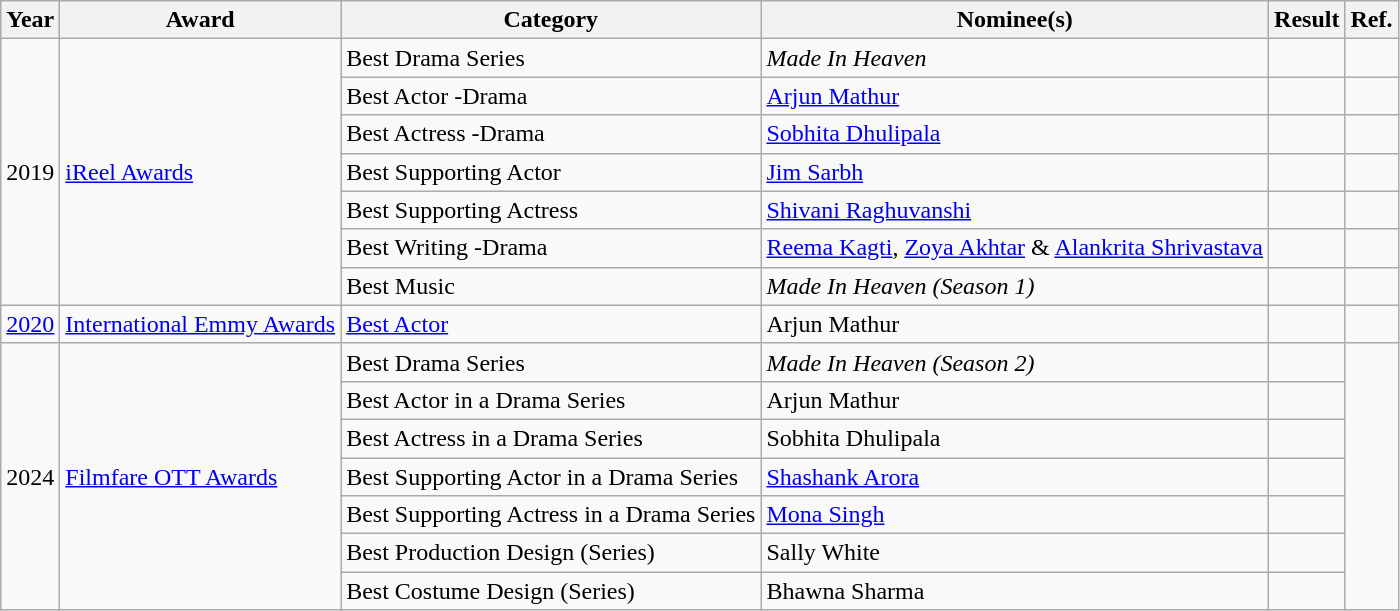<table class="wikitable plainrowheaders sortable">
<tr>
<th scope="col">Year</th>
<th scope="col">Award</th>
<th scope="col">Category</th>
<th scope="col">Nominee(s)</th>
<th scope="col">Result</th>
<th scope="col">Ref.</th>
</tr>
<tr>
<td rowspan="7">2019</td>
<td rowspan="7"><a href='#'>iReel Awards</a></td>
<td>Best Drama Series</td>
<td><em>Made In Heaven</em></td>
<td></td>
<td></td>
</tr>
<tr>
<td>Best Actor -Drama</td>
<td><a href='#'>Arjun Mathur</a></td>
<td></td>
<td></td>
</tr>
<tr>
<td>Best Actress -Drama</td>
<td><a href='#'>Sobhita Dhulipala</a></td>
<td></td>
<td></td>
</tr>
<tr>
<td>Best Supporting Actor</td>
<td><a href='#'>Jim Sarbh</a></td>
<td></td>
<td></td>
</tr>
<tr>
<td>Best Supporting Actress</td>
<td><a href='#'>Shivani Raghuvanshi</a></td>
<td></td>
<td></td>
</tr>
<tr>
<td>Best Writing -Drama</td>
<td><a href='#'>Reema Kagti</a>, <a href='#'>Zoya Akhtar</a> & <a href='#'>Alankrita Shrivastava</a></td>
<td></td>
<td></td>
</tr>
<tr>
<td>Best Music</td>
<td><em>Made In Heaven (Season 1)</em></td>
<td></td>
<td></td>
</tr>
<tr>
<td><a href='#'>2020</a></td>
<td><a href='#'>International Emmy Awards</a></td>
<td><a href='#'>Best Actor</a></td>
<td>Arjun Mathur</td>
<td></td>
<td></td>
</tr>
<tr>
<td rowspan="7">2024</td>
<td rowspan="7"><a href='#'>Filmfare OTT Awards</a></td>
<td>Best Drama Series</td>
<td><em>Made In Heaven (Season 2)</em></td>
<td></td>
<td rowspan="7"></td>
</tr>
<tr>
<td>Best Actor in a Drama Series</td>
<td>Arjun Mathur</td>
<td></td>
</tr>
<tr>
<td>Best Actress in a Drama Series</td>
<td>Sobhita Dhulipala</td>
<td></td>
</tr>
<tr>
<td>Best Supporting Actor in a Drama Series</td>
<td><a href='#'>Shashank Arora</a></td>
<td></td>
</tr>
<tr>
<td>Best Supporting Actress in a Drama Series</td>
<td><a href='#'>Mona Singh</a></td>
<td></td>
</tr>
<tr>
<td>Best Production Design (Series)</td>
<td>Sally White</td>
<td></td>
</tr>
<tr>
<td>Best Costume Design (Series)</td>
<td>Bhawna Sharma</td>
<td></td>
</tr>
</table>
